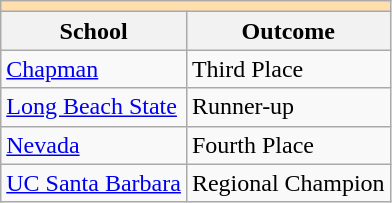<table class="wikitable" style="float:left; margin-right:1em;">
<tr>
<th colspan="3" style="background:#ffdead;"></th>
</tr>
<tr>
<th>School</th>
<th>Outcome</th>
</tr>
<tr>
<td><a href='#'>Chapman</a></td>
<td>Third Place</td>
</tr>
<tr>
<td><a href='#'>Long Beach State</a></td>
<td>Runner-up</td>
</tr>
<tr>
<td><a href='#'>Nevada</a></td>
<td>Fourth Place</td>
</tr>
<tr>
<td><a href='#'>UC Santa Barbara</a></td>
<td>Regional Champion</td>
</tr>
</table>
